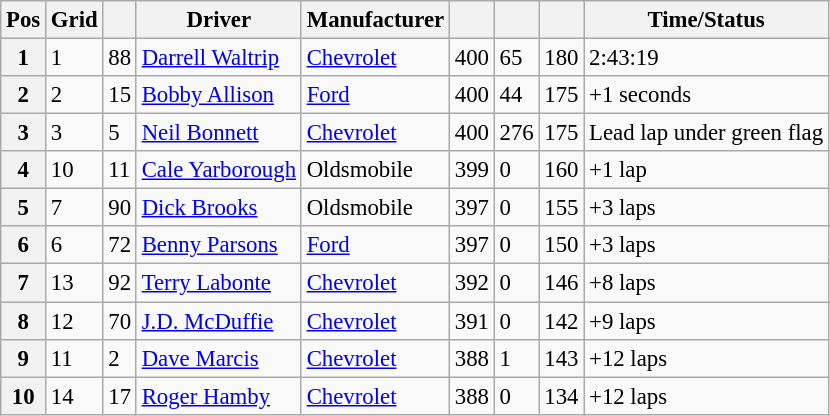<table class="sortable wikitable" style="font-size:95%">
<tr>
<th>Pos</th>
<th>Grid</th>
<th></th>
<th>Driver</th>
<th>Manufacturer</th>
<th></th>
<th></th>
<th></th>
<th>Time/Status</th>
</tr>
<tr>
<th>1</th>
<td>1</td>
<td>88</td>
<td><a href='#'>Darrell Waltrip</a></td>
<td><a href='#'>Chevrolet</a></td>
<td>400</td>
<td>65</td>
<td>180</td>
<td>2:43:19</td>
</tr>
<tr>
<th>2</th>
<td>2</td>
<td>15</td>
<td><a href='#'>Bobby Allison</a></td>
<td><a href='#'>Ford</a></td>
<td>400</td>
<td>44</td>
<td>175</td>
<td>+1 seconds</td>
</tr>
<tr>
<th>3</th>
<td>3</td>
<td>5</td>
<td><a href='#'>Neil Bonnett</a></td>
<td><a href='#'>Chevrolet</a></td>
<td>400</td>
<td>276</td>
<td>175</td>
<td>Lead lap under green flag</td>
</tr>
<tr>
<th>4</th>
<td>10</td>
<td>11</td>
<td><a href='#'>Cale Yarborough</a></td>
<td>Oldsmobile</td>
<td>399</td>
<td>0</td>
<td>160</td>
<td>+1 lap</td>
</tr>
<tr>
<th>5</th>
<td>7</td>
<td>90</td>
<td><a href='#'>Dick Brooks</a></td>
<td>Oldsmobile</td>
<td>397</td>
<td>0</td>
<td>155</td>
<td>+3 laps</td>
</tr>
<tr>
<th>6</th>
<td>6</td>
<td>72</td>
<td><a href='#'>Benny Parsons</a></td>
<td><a href='#'>Ford</a></td>
<td>397</td>
<td>0</td>
<td>150</td>
<td>+3 laps</td>
</tr>
<tr>
<th>7</th>
<td>13</td>
<td>92</td>
<td><a href='#'>Terry Labonte</a></td>
<td><a href='#'>Chevrolet</a></td>
<td>392</td>
<td>0</td>
<td>146</td>
<td>+8 laps</td>
</tr>
<tr>
<th>8</th>
<td>12</td>
<td>70</td>
<td><a href='#'>J.D. McDuffie</a></td>
<td><a href='#'>Chevrolet</a></td>
<td>391</td>
<td>0</td>
<td>142</td>
<td>+9 laps</td>
</tr>
<tr>
<th>9</th>
<td>11</td>
<td>2</td>
<td><a href='#'>Dave Marcis</a></td>
<td><a href='#'>Chevrolet</a></td>
<td>388</td>
<td>1</td>
<td>143</td>
<td>+12 laps</td>
</tr>
<tr>
<th>10</th>
<td>14</td>
<td>17</td>
<td><a href='#'>Roger Hamby</a></td>
<td><a href='#'>Chevrolet</a></td>
<td>388</td>
<td>0</td>
<td>134</td>
<td>+12 laps</td>
</tr>
</table>
